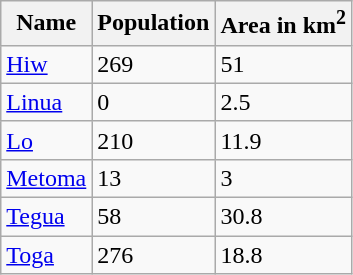<table class="wikitable sortable">
<tr>
<th>Name</th>
<th>Population</th>
<th>Area in km<sup>2</sup></th>
</tr>
<tr>
<td><a href='#'>Hiw</a></td>
<td>269</td>
<td>51</td>
</tr>
<tr>
<td><a href='#'>Linua</a></td>
<td>0</td>
<td>2.5</td>
</tr>
<tr>
<td><a href='#'>Lo</a></td>
<td>210</td>
<td>11.9</td>
</tr>
<tr>
<td><a href='#'>Metoma</a></td>
<td>13</td>
<td>3</td>
</tr>
<tr>
<td><a href='#'>Tegua</a></td>
<td>58</td>
<td>30.8</td>
</tr>
<tr>
<td><a href='#'>Toga</a></td>
<td>276</td>
<td>18.8</td>
</tr>
</table>
